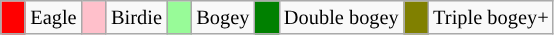<table class="wikitable" span=50 style="font-size:85%;">
<tr>
<td style="background: Red;" width=10></td>
<td>Eagle</td>
<td style="background: Pink;" width=10></td>
<td>Birdie</td>
<td style="background: PaleGreen;" width=10></td>
<td>Bogey</td>
<td style="background: Green;" width=10></td>
<td>Double bogey</td>
<td style="background: Olive;" width=10></td>
<td>Triple bogey+</td>
</tr>
</table>
